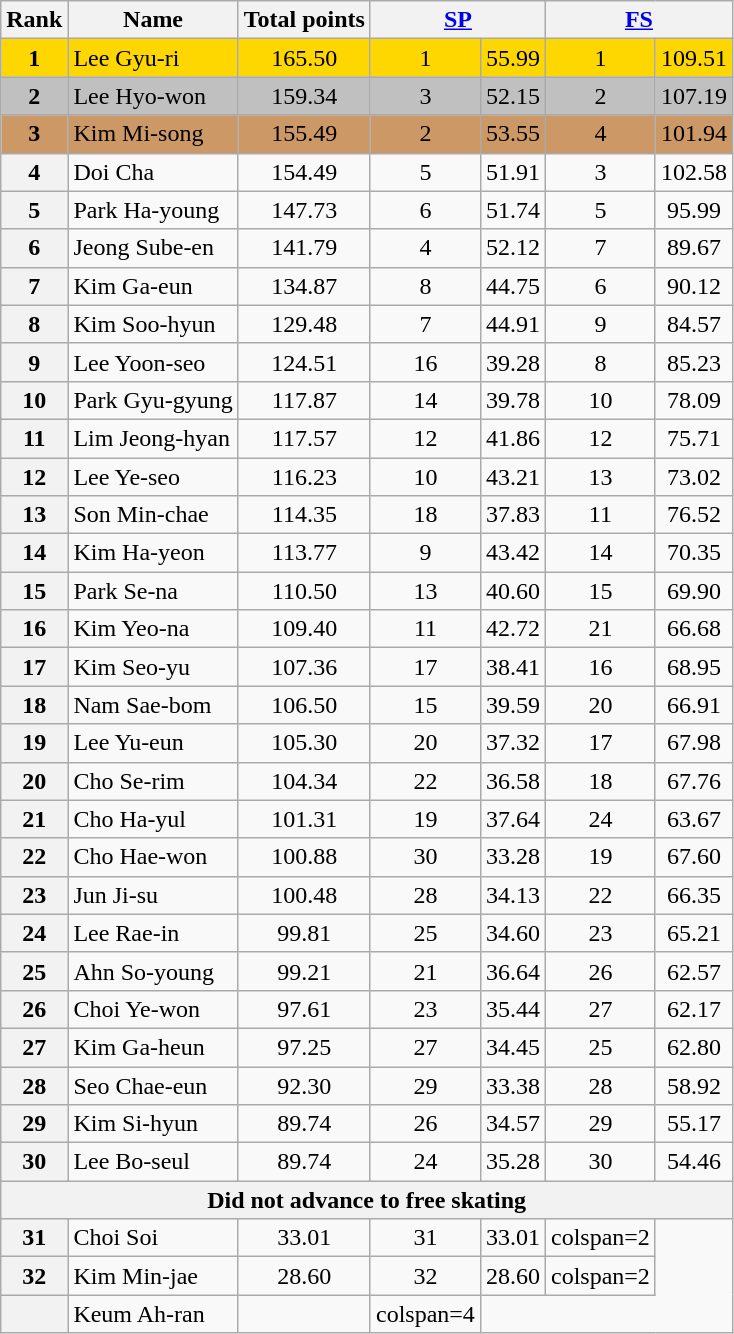<table class="wikitable sortable">
<tr>
<th>Rank</th>
<th>Name</th>
<th>Total points</th>
<th colspan="2" width="80px"><a href='#'>SP</a></th>
<th colspan="2" width="80px"><a href='#'>FS</a></th>
</tr>
<tr bgcolor="gold">
<td align="center"><strong>1</strong></td>
<td>Lee Gyu-ri</td>
<td align="center">165.50</td>
<td align="center">1</td>
<td align="center">55.99</td>
<td align="center">1</td>
<td align="center">109.51</td>
</tr>
<tr bgcolor="silver">
<td align="center"><strong>2</strong></td>
<td>Lee Hyo-won</td>
<td align="center">159.34</td>
<td align="center">3</td>
<td align="center">52.15</td>
<td align="center">2</td>
<td align="center">107.19</td>
</tr>
<tr bgcolor="cc9966">
<td align="center"><strong>3</strong></td>
<td>Kim Mi-song</td>
<td align="center">155.49</td>
<td align="center">2</td>
<td align="center">53.55</td>
<td align="center">4</td>
<td align="center">101.94</td>
</tr>
<tr>
<th>4</th>
<td>Doi Cha</td>
<td align="center">154.49</td>
<td align="center">5</td>
<td align="center">51.91</td>
<td align="center">3</td>
<td align="center">102.58</td>
</tr>
<tr>
<th>5</th>
<td>Park Ha-young</td>
<td align="center">147.73</td>
<td align="center">6</td>
<td align="center">51.74</td>
<td align="center">5</td>
<td align="center">95.99</td>
</tr>
<tr>
<th>6</th>
<td>Jeong Sube-en</td>
<td align="center">141.79</td>
<td align="center">4</td>
<td align="center">52.12</td>
<td align="center">7</td>
<td align="center">89.67</td>
</tr>
<tr>
<th>7</th>
<td>Kim Ga-eun</td>
<td align="center">134.87</td>
<td align="center">8</td>
<td align="center">44.75</td>
<td align="center">6</td>
<td align="center">90.12</td>
</tr>
<tr>
<th>8</th>
<td>Kim Soo-hyun</td>
<td align="center">129.48</td>
<td align="center">7</td>
<td align="center">44.91</td>
<td align="center">9</td>
<td align="center">84.57</td>
</tr>
<tr>
<th>9</th>
<td>Lee Yoon-seo</td>
<td align="center">124.51</td>
<td align="center">16</td>
<td align="center">39.28</td>
<td align="center">8</td>
<td align="center">85.23</td>
</tr>
<tr>
<th>10</th>
<td>Park Gyu-gyung</td>
<td align="center">117.87</td>
<td align="center">14</td>
<td align="center">39.78</td>
<td align="center">10</td>
<td align="center">78.09</td>
</tr>
<tr>
<th>11</th>
<td>Lim Jeong-hyan</td>
<td align="center">117.57</td>
<td align="center">12</td>
<td align="center">41.86</td>
<td align="center">12</td>
<td align="center">75.71</td>
</tr>
<tr>
<th>12</th>
<td>Lee Ye-seo</td>
<td align="center">116.23</td>
<td align="center">10</td>
<td align="center">43.21</td>
<td align="center">13</td>
<td align="center">73.02</td>
</tr>
<tr>
<th>13</th>
<td>Son Min-chae</td>
<td align="center">114.35</td>
<td align="center">18</td>
<td align="center">37.83</td>
<td align="center">11</td>
<td align="center">76.52</td>
</tr>
<tr>
<th>14</th>
<td>Kim Ha-yeon</td>
<td align="center">113.77</td>
<td align="center">9</td>
<td align="center">43.42</td>
<td align="center">14</td>
<td align="center">70.35</td>
</tr>
<tr>
<th>15</th>
<td>Park Se-na</td>
<td align="center">110.50</td>
<td align="center">13</td>
<td align="center">40.60</td>
<td align="center">15</td>
<td align="center">69.90</td>
</tr>
<tr>
<th>16</th>
<td>Kim Yeo-na</td>
<td align="center">109.40</td>
<td align="center">11</td>
<td align="center">42.72</td>
<td align="center">21</td>
<td align="center">66.68</td>
</tr>
<tr>
<th>17</th>
<td>Kim Seo-yu</td>
<td align="center">107.36</td>
<td align="center">17</td>
<td align="center">38.41</td>
<td align="center">16</td>
<td align="center">68.95</td>
</tr>
<tr>
<th>18</th>
<td>Nam Sae-bom</td>
<td align="center">106.50</td>
<td align="center">15</td>
<td align="center">39.59</td>
<td align="center">20</td>
<td align="center">66.91</td>
</tr>
<tr>
<th>19</th>
<td>Lee Yu-eun</td>
<td align="center">105.30</td>
<td align="center">20</td>
<td align="center">37.32</td>
<td align="center">17</td>
<td align="center">67.98</td>
</tr>
<tr>
<th>20</th>
<td>Cho Se-rim</td>
<td align="center">104.34</td>
<td align="center">22</td>
<td align="center">36.58</td>
<td align="center">18</td>
<td align="center">67.76</td>
</tr>
<tr>
<th>21</th>
<td>Cho Ha-yul</td>
<td align="center">101.31</td>
<td align="center">19</td>
<td align="center">37.64</td>
<td align="center">24</td>
<td align="center">63.67</td>
</tr>
<tr>
<th>22</th>
<td>Cho Hae-won</td>
<td align="center">100.88</td>
<td align="center">30</td>
<td align="center">33.28</td>
<td align="center">19</td>
<td align="center">67.60</td>
</tr>
<tr>
<th>23</th>
<td>Jun Ji-su</td>
<td align="center">100.48</td>
<td align="center">28</td>
<td align="center">34.13</td>
<td align="center">22</td>
<td align="center">66.35</td>
</tr>
<tr>
<th>24</th>
<td>Lee Rae-in</td>
<td align="center">99.81</td>
<td align="center">25</td>
<td align="center">34.60</td>
<td align="center">23</td>
<td align="center">65.21</td>
</tr>
<tr>
<th>25</th>
<td>Ahn So-young</td>
<td align="center">99.21</td>
<td align="center">21</td>
<td align="center">36.64</td>
<td align="center">26</td>
<td align="center">62.57</td>
</tr>
<tr>
<th>26</th>
<td>Choi Ye-won</td>
<td align="center">97.61</td>
<td align="center">23</td>
<td align="center">35.44</td>
<td align="center">27</td>
<td align="center">62.17</td>
</tr>
<tr>
<th>27</th>
<td>Kim Ga-heun</td>
<td align="center">97.25</td>
<td align="center">27</td>
<td align="center">34.45</td>
<td align="center">25</td>
<td align="center">62.80</td>
</tr>
<tr>
<th>28</th>
<td>Seo Chae-eun</td>
<td align="center">92.30</td>
<td align="center">29</td>
<td align="center">33.38</td>
<td align="center">28</td>
<td align="center">58.92</td>
</tr>
<tr>
<th>29</th>
<td>Kim Si-hyun</td>
<td align="center">89.74</td>
<td align="center">26</td>
<td align="center">34.57</td>
<td align="center">29</td>
<td align="center">55.17</td>
</tr>
<tr>
<th>30</th>
<td>Lee Bo-seul</td>
<td align="center">89.74</td>
<td align="center">24</td>
<td align="center">35.28</td>
<td align="center">30</td>
<td align="center">54.46</td>
</tr>
<tr>
<th colspan="7">Did not advance to free skating</th>
</tr>
<tr>
<th>31</th>
<td>Choi Soi</td>
<td align="center">33.01</td>
<td align="center">31</td>
<td align="center">33.01</td>
<td>colspan=2 </td>
</tr>
<tr>
<th>32</th>
<td>Kim Min-jae</td>
<td align="center">28.60</td>
<td align="center">32</td>
<td align="center">28.60</td>
<td>colspan=2 </td>
</tr>
<tr>
<th></th>
<td>Keum Ah-ran</td>
<td></td>
<td>colspan=4 </td>
</tr>
</table>
